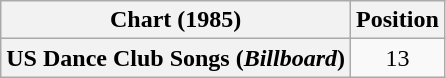<table class="wikitable plainrowheaders" style="text-align:center">
<tr>
<th scope="col">Chart (1985)</th>
<th scope="col">Position</th>
</tr>
<tr>
<th scope="row">US Dance Club Songs (<em>Billboard</em>)</th>
<td>13</td>
</tr>
</table>
